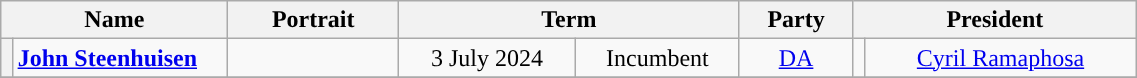<table class="wikitable" width=60%>
<tr>
<th colspan=2 width=20%>Name</th>
<th width=75>Portrait</th>
<th colspan=2 width=30%>Term</th>
<th width=10%>Party</th>
<th colspan=2 width=25%>President</th>
</tr>
<tr style="text-align:center">
<th style="width:1%;background-color: "></th>
<td align=left><strong><a href='#'>John Steenhuisen</a></strong></td>
<td></td>
<td>3 July 2024</td>
<td>Incumbent</td>
<td><a href='#'>DA</a></td>
<td style="width:1%;background-color: "></td>
<td><a href='#'>Cyril Ramaphosa</a></td>
</tr>
<tr>
</tr>
</table>
